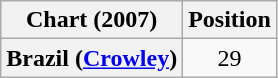<table class="wikitable plainrowheaders">
<tr>
<th scope="col">Chart (2007)</th>
<th scope="col">Position</th>
</tr>
<tr>
<th scope="row">Brazil (<a href='#'>Crowley</a>)</th>
<td style="text-align:center;">29</td>
</tr>
</table>
